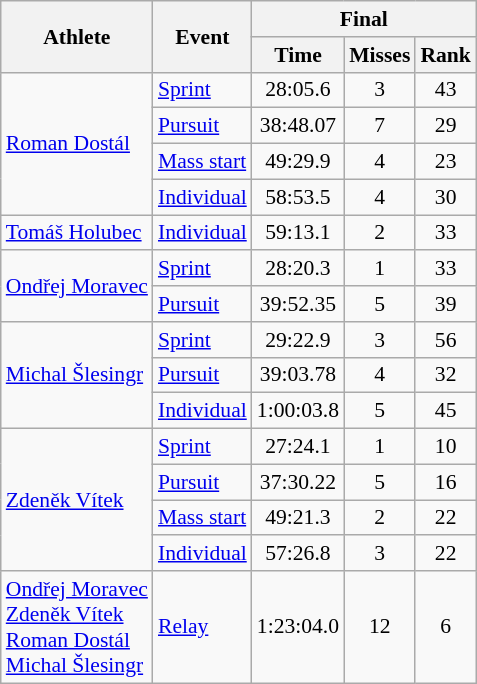<table class="wikitable" style="font-size:90%">
<tr>
<th rowspan="2">Athlete</th>
<th rowspan="2">Event</th>
<th colspan="3">Final</th>
</tr>
<tr>
<th>Time</th>
<th>Misses</th>
<th>Rank</th>
</tr>
<tr>
<td rowspan=4><a href='#'>Roman Dostál</a></td>
<td><a href='#'>Sprint</a></td>
<td align="center">28:05.6</td>
<td align="center">3</td>
<td align="center">43</td>
</tr>
<tr>
<td><a href='#'>Pursuit</a></td>
<td align="center">38:48.07</td>
<td align="center">7</td>
<td align="center">29</td>
</tr>
<tr>
<td><a href='#'>Mass start</a></td>
<td align="center">49:29.9</td>
<td align="center">4</td>
<td align="center">23</td>
</tr>
<tr>
<td><a href='#'>Individual</a></td>
<td align="center">58:53.5</td>
<td align="center">4</td>
<td align="center">30</td>
</tr>
<tr>
<td><a href='#'>Tomáš Holubec</a></td>
<td><a href='#'>Individual</a></td>
<td align="center">59:13.1</td>
<td align="center">2</td>
<td align="center">33</td>
</tr>
<tr>
<td rowspan=2><a href='#'>Ondřej Moravec</a></td>
<td><a href='#'>Sprint</a></td>
<td align="center">28:20.3</td>
<td align="center">1</td>
<td align="center">33</td>
</tr>
<tr>
<td><a href='#'>Pursuit</a></td>
<td align="center">39:52.35</td>
<td align="center">5</td>
<td align="center">39</td>
</tr>
<tr>
<td rowspan=3><a href='#'>Michal Šlesingr</a></td>
<td><a href='#'>Sprint</a></td>
<td align="center">29:22.9</td>
<td align="center">3</td>
<td align="center">56</td>
</tr>
<tr>
<td><a href='#'>Pursuit</a></td>
<td align="center">39:03.78</td>
<td align="center">4</td>
<td align="center">32</td>
</tr>
<tr>
<td><a href='#'>Individual</a></td>
<td align="center">1:00:03.8</td>
<td align="center">5</td>
<td align="center">45</td>
</tr>
<tr>
<td rowspan=4><a href='#'>Zdeněk Vítek</a></td>
<td><a href='#'>Sprint</a></td>
<td align="center">27:24.1</td>
<td align="center">1</td>
<td align="center">10</td>
</tr>
<tr>
<td><a href='#'>Pursuit</a></td>
<td align="center">37:30.22</td>
<td align="center">5</td>
<td align="center">16</td>
</tr>
<tr>
<td><a href='#'>Mass start</a></td>
<td align="center">49:21.3</td>
<td align="center">2</td>
<td align="center">22</td>
</tr>
<tr>
<td><a href='#'>Individual</a></td>
<td align="center">57:26.8</td>
<td align="center">3</td>
<td align="center">22</td>
</tr>
<tr>
<td><a href='#'>Ondřej Moravec</a><br><a href='#'>Zdeněk Vítek</a><br><a href='#'>Roman Dostál</a><br><a href='#'>Michal Šlesingr</a></td>
<td><a href='#'>Relay</a></td>
<td align="center">1:23:04.0</td>
<td align="center">12</td>
<td align="center">6</td>
</tr>
</table>
